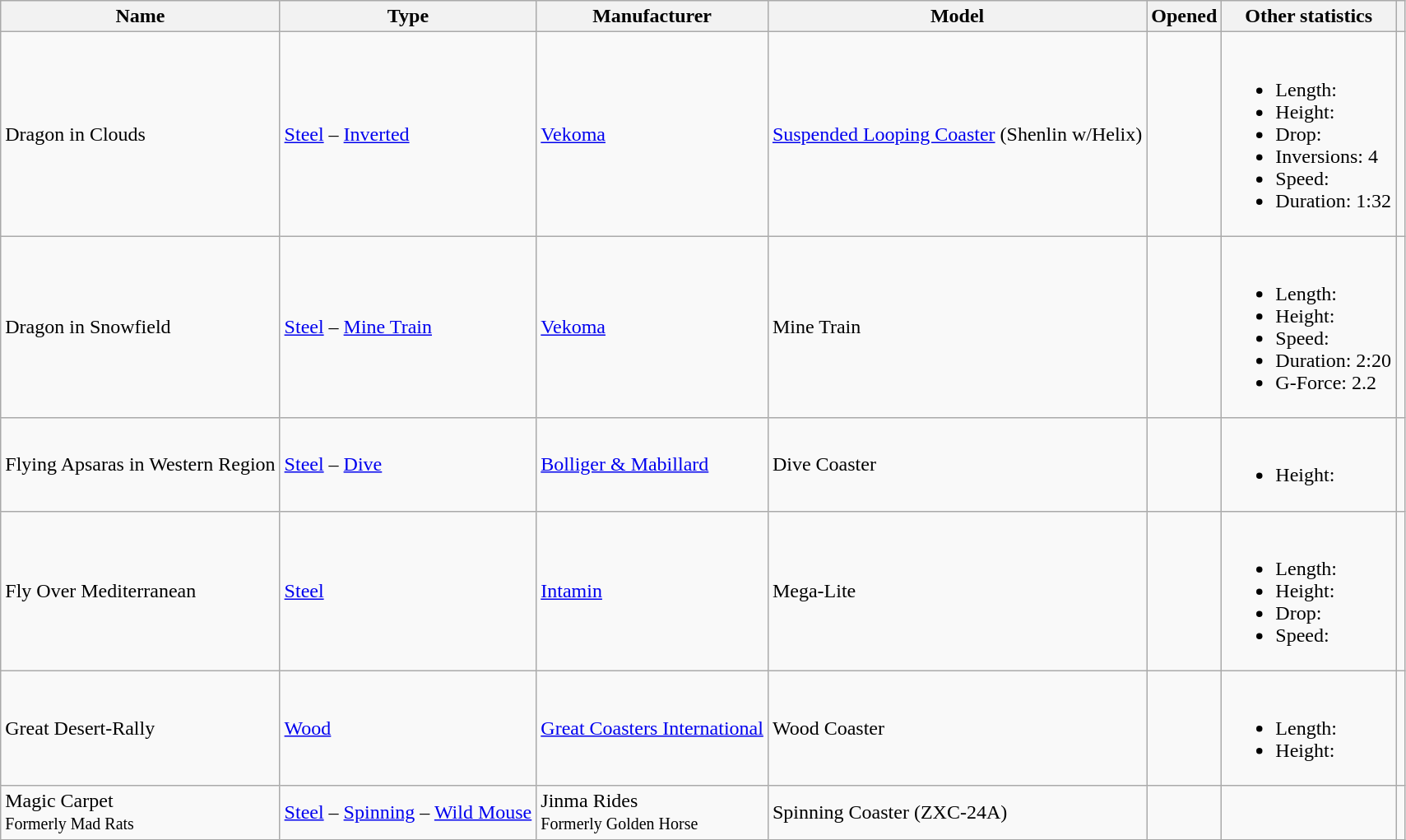<table class="wikitable sortable">
<tr>
<th>Name</th>
<th>Type</th>
<th>Manufacturer</th>
<th>Model</th>
<th>Opened</th>
<th class="unsortable">Other statistics</th>
<th class="unsortable"></th>
</tr>
<tr>
<td>Dragon in Clouds</td>
<td><a href='#'>Steel</a> – <a href='#'>Inverted</a></td>
<td><a href='#'>Vekoma</a></td>
<td><a href='#'>Suspended Looping Coaster</a> (Shenlin w/Helix)</td>
<td></td>
<td><br><ul><li>Length: </li><li>Height: </li><li>Drop: </li><li>Inversions: 4</li><li>Speed: </li><li>Duration: 1:32</li></ul></td>
<td></td>
</tr>
<tr>
<td>Dragon in Snowfield</td>
<td><a href='#'>Steel</a> – <a href='#'>Mine Train</a></td>
<td><a href='#'>Vekoma</a></td>
<td>Mine Train</td>
<td></td>
<td><br><ul><li>Length: </li><li>Height: </li><li>Speed: </li><li>Duration: 2:20</li><li>G-Force: 2.2</li></ul></td>
<td></td>
</tr>
<tr>
<td>Flying Apsaras in Western Region</td>
<td><a href='#'>Steel</a> – <a href='#'>Dive</a></td>
<td><a href='#'>Bolliger & Mabillard</a></td>
<td>Dive Coaster</td>
<td></td>
<td><br><ul><li>Height: </li></ul></td>
<td></td>
</tr>
<tr>
<td>Fly Over Mediterranean</td>
<td><a href='#'>Steel</a></td>
<td><a href='#'>Intamin</a></td>
<td>Mega-Lite</td>
<td></td>
<td><br><ul><li>Length: </li><li>Height: </li><li>Drop: </li><li>Speed: </li></ul></td>
<td></td>
</tr>
<tr>
<td>Great Desert-Rally</td>
<td><a href='#'>Wood</a></td>
<td><a href='#'>Great Coasters International</a></td>
<td>Wood Coaster</td>
<td></td>
<td><br><ul><li>Length: </li><li>Height: </li></ul></td>
<td></td>
</tr>
<tr>
<td>Magic Carpet<br><small>Formerly Mad Rats</small></td>
<td><a href='#'>Steel</a> – <a href='#'>Spinning</a> – <a href='#'>Wild Mouse</a></td>
<td>Jinma Rides<br><small>Formerly Golden Horse</small></td>
<td>Spinning Coaster (ZXC-24A)</td>
<td></td>
<td></td>
<td></td>
</tr>
</table>
